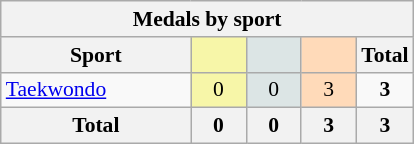<table class="wikitable" style="font-size:90%; text-align:center;">
<tr>
<th colspan=5>Medals by sport</th>
</tr>
<tr>
<th width=120>Sport</th>
<th scope="col" width=30 style="background:#F7F6A8;"></th>
<th scope="col" width=30 style="background:#DCE5E5;"></th>
<th scope="col" width=30 style="background:#FFDAB9;"></th>
<th width=30>Total</th>
</tr>
<tr>
<td align=left><a href='#'>Taekwondo</a></td>
<td style="background:#F7F6A8;">0</td>
<td style="background:#DCE5E5;">0</td>
<td style="background:#FFDAB9;">3</td>
<td><strong>3</strong></td>
</tr>
<tr class="sortbottom">
<th>Total</th>
<th>0</th>
<th>0</th>
<th>3</th>
<th>3</th>
</tr>
</table>
